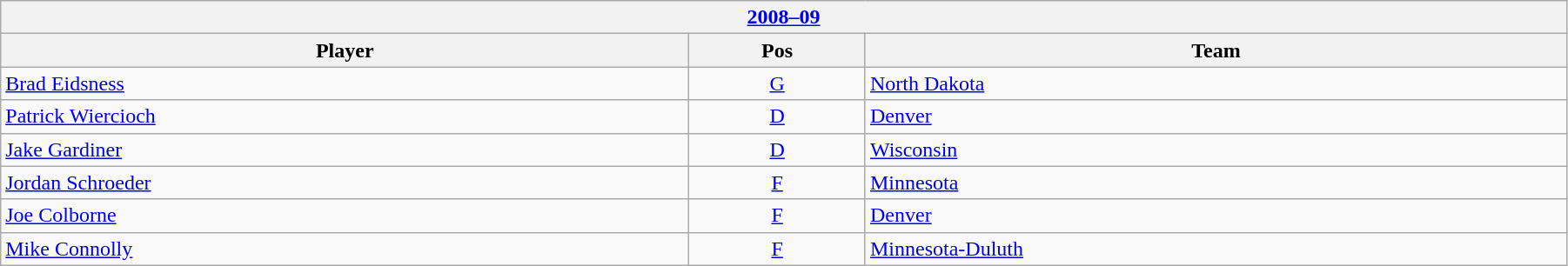<table class="wikitable" width=95%>
<tr>
<th colspan=3><a href='#'>2008–09</a></th>
</tr>
<tr>
<th>Player</th>
<th>Pos</th>
<th>Team</th>
</tr>
<tr>
<td><a href='#'>Brad Eidsness</a></td>
<td align=center><a href='#'>G</a></td>
<td><a href='#'>North Dakota</a></td>
</tr>
<tr>
<td><a href='#'>Patrick Wiercioch</a></td>
<td align=center><a href='#'>D</a></td>
<td><a href='#'>Denver</a></td>
</tr>
<tr>
<td><a href='#'>Jake Gardiner</a></td>
<td align=center><a href='#'>D</a></td>
<td><a href='#'>Wisconsin</a></td>
</tr>
<tr>
<td><a href='#'>Jordan Schroeder</a></td>
<td align=center><a href='#'>F</a></td>
<td><a href='#'>Minnesota</a></td>
</tr>
<tr>
<td><a href='#'>Joe Colborne</a></td>
<td align=center><a href='#'>F</a></td>
<td><a href='#'>Denver</a></td>
</tr>
<tr>
<td><a href='#'>Mike Connolly</a></td>
<td align=center><a href='#'>F</a></td>
<td><a href='#'>Minnesota-Duluth</a></td>
</tr>
</table>
